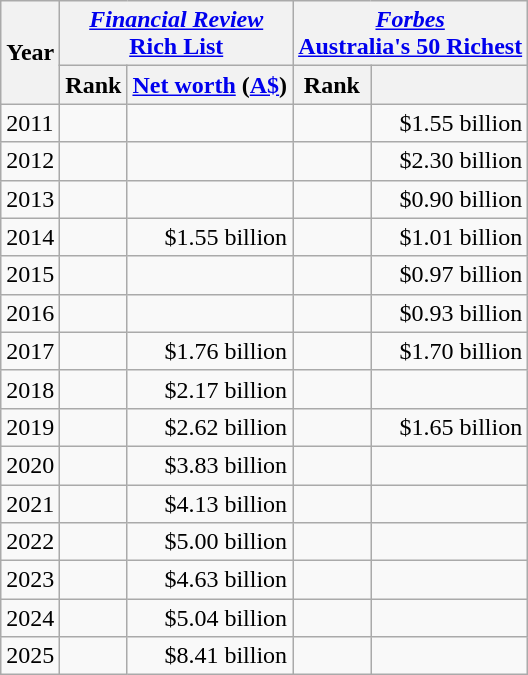<table class="wikitable">
<tr>
<th rowspan=2>Year</th>
<th colspan=2><em><a href='#'>Financial Review</a></em><br><a href='#'>Rich List</a></th>
<th colspan=2><em><a href='#'>Forbes</a></em><br><a href='#'>Australia's 50 Richest</a></th>
</tr>
<tr>
<th>Rank</th>
<th><a href='#'>Net worth</a> (<a href='#'>A$</a>)</th>
<th>Rank</th>
<th></th>
</tr>
<tr>
<td>2011</td>
<td align="center"></td>
<td align="right"></td>
<td align="center"></td>
<td align="right">$1.55 billion </td>
</tr>
<tr>
<td>2012</td>
<td align="center"></td>
<td align="right"></td>
<td align="center"></td>
<td align="right">$2.30 billion </td>
</tr>
<tr>
<td>2013</td>
<td align="center"></td>
<td align="right"></td>
<td align="center"></td>
<td align="right">$0.90 billion </td>
</tr>
<tr>
<td>2014</td>
<td align="center"></td>
<td align="right">$1.55 billion</td>
<td align="center"></td>
<td align="right">$1.01 billion </td>
</tr>
<tr>
<td>2015</td>
<td align="center"></td>
<td align="right"></td>
<td align="center"></td>
<td align="right">$0.97 billion </td>
</tr>
<tr>
<td>2016</td>
<td align="center"></td>
<td align="right"></td>
<td align="center"></td>
<td align="right">$0.93 billion </td>
</tr>
<tr>
<td>2017</td>
<td align="center"></td>
<td align="right">$1.76 billion</td>
<td align="center"></td>
<td align="right">$1.70 billion </td>
</tr>
<tr>
<td>2018</td>
<td align="center"></td>
<td align="right">$2.17 billion </td>
<td align="center"></td>
<td align="right"></td>
</tr>
<tr>
<td>2019</td>
<td align="center"></td>
<td align="right">$2.62 billion </td>
<td align="center"></td>
<td align="right">$1.65 billion </td>
</tr>
<tr>
<td>2020</td>
<td align="center"></td>
<td align="right">$3.83 billion </td>
<td align="center"></td>
<td align="right"></td>
</tr>
<tr>
<td>2021</td>
<td align="center"></td>
<td align="right">$4.13 billion </td>
<td align="center"></td>
<td align="right"></td>
</tr>
<tr>
<td>2022</td>
<td align="center"></td>
<td align="right">$5.00 billion </td>
<td align="center"></td>
<td align="right"></td>
</tr>
<tr>
<td>2023</td>
<td align="center"></td>
<td align="right">$4.63 billion </td>
<td align="center"></td>
<td align="right"></td>
</tr>
<tr>
<td>2024</td>
<td align="center"></td>
<td align="right">$5.04 billion </td>
<td align="center"></td>
<td align="right"></td>
</tr>
<tr>
<td>2025</td>
<td align="center"></td>
<td align="right">$8.41 billion </td>
<td align="center"></td>
<td align="right"></td>
</tr>
</table>
